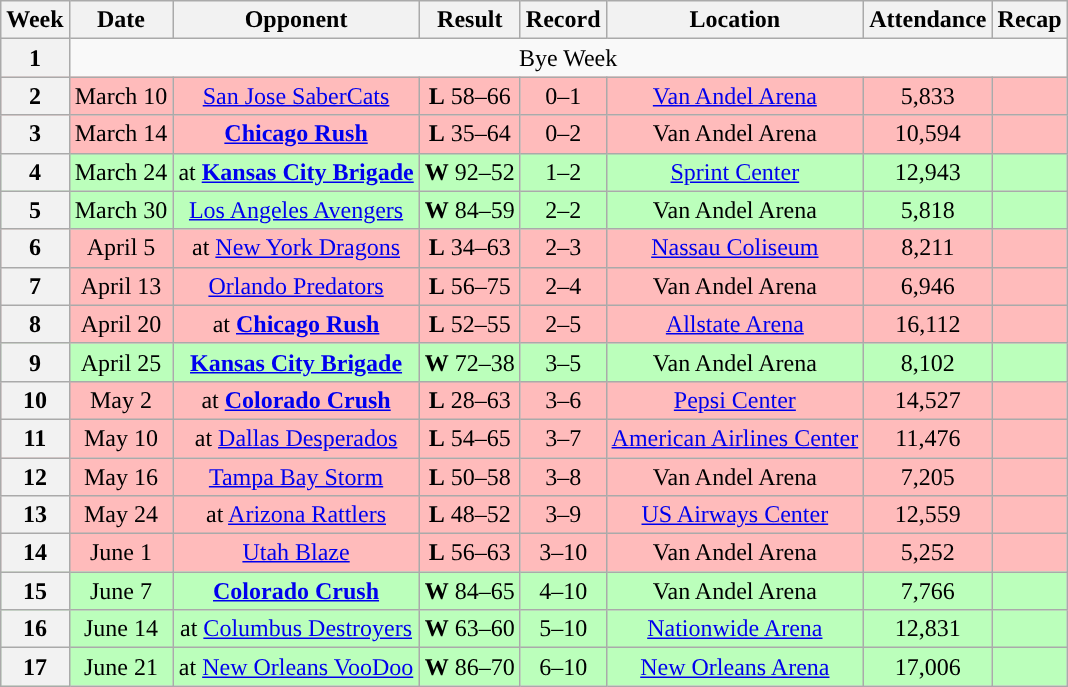<table class="wikitable" style="text-align:center">
<tr>
<th>Week</th>
<th>Date</th>
<th>Opponent</th>
<th>Result</th>
<th>Record</th>
<th>Location</th>
<th>Attendance</th>
<th>Recap</th>
</tr>
<tr>
<th>1</th>
<td colspan=7>Bye Week</td>
</tr>
<tr bgcolor="#ffbbbb">
<th>2</th>
<td>March 10</td>
<td><a href='#'>San Jose SaberCats</a></td>
<td><strong>L</strong> 58–66</td>
<td>0–1</td>
<td><a href='#'>Van Andel Arena</a></td>
<td>5,833</td>
<td></td>
</tr>
<tr bgcolor="#ffbbbb">
<th>3</th>
<td>March 14</td>
<td><strong><a href='#'>Chicago Rush</a></strong></td>
<td><strong>L</strong> 35–64</td>
<td>0–2</td>
<td>Van Andel Arena</td>
<td>10,594</td>
<td></td>
</tr>
<tr bgcolor="#bbffbb">
<th>4</th>
<td>March 24</td>
<td>at <strong><a href='#'>Kansas City Brigade</a></strong></td>
<td><strong>W</strong> 92–52</td>
<td>1–2</td>
<td><a href='#'>Sprint Center</a></td>
<td>12,943</td>
<td></td>
</tr>
<tr bgcolor="#bbffbb">
<th>5</th>
<td>March 30</td>
<td><a href='#'>Los Angeles Avengers</a></td>
<td><strong>W</strong> 84–59</td>
<td>2–2</td>
<td>Van Andel Arena</td>
<td>5,818</td>
<td></td>
</tr>
<tr bgcolor="#ffbbbb">
<th>6</th>
<td>April 5</td>
<td>at <a href='#'>New York Dragons</a></td>
<td><strong>L</strong> 34–63</td>
<td>2–3</td>
<td><a href='#'>Nassau Coliseum</a></td>
<td>8,211</td>
<td></td>
</tr>
<tr bgcolor="#ffbbbb">
<th>7</th>
<td>April 13</td>
<td><a href='#'>Orlando Predators</a></td>
<td><strong>L</strong> 56–75</td>
<td>2–4</td>
<td>Van Andel Arena</td>
<td>6,946</td>
<td></td>
</tr>
<tr bgcolor="#ffbbbb">
<th>8</th>
<td>April 20</td>
<td>at <strong><a href='#'>Chicago Rush</a></strong></td>
<td><strong>L</strong> 52–55</td>
<td>2–5</td>
<td><a href='#'>Allstate Arena</a></td>
<td>16,112</td>
<td></td>
</tr>
<tr bgcolor="#bbffbb">
<th>9</th>
<td>April 25</td>
<td><strong><a href='#'>Kansas City Brigade</a></strong></td>
<td><strong>W</strong> 72–38</td>
<td>3–5</td>
<td>Van Andel Arena</td>
<td>8,102</td>
<td></td>
</tr>
<tr bgcolor="#ffbbbb">
<th>10</th>
<td>May 2</td>
<td>at <strong><a href='#'>Colorado Crush</a></strong></td>
<td><strong>L</strong> 28–63</td>
<td>3–6</td>
<td><a href='#'>Pepsi Center</a></td>
<td>14,527</td>
<td></td>
</tr>
<tr bgcolor="#ffbbbb">
<th>11</th>
<td>May 10</td>
<td>at <a href='#'>Dallas Desperados</a></td>
<td><strong>L</strong> 54–65</td>
<td>3–7</td>
<td><a href='#'>American Airlines Center</a></td>
<td>11,476</td>
<td></td>
</tr>
<tr bgcolor="#ffbbbb">
<th>12</th>
<td>May 16</td>
<td><a href='#'>Tampa Bay Storm</a></td>
<td><strong>L</strong> 50–58</td>
<td>3–8</td>
<td>Van Andel Arena</td>
<td>7,205</td>
<td></td>
</tr>
<tr bgcolor="#ffbbbb">
<th>13</th>
<td>May 24</td>
<td>at <a href='#'>Arizona Rattlers</a></td>
<td><strong>L</strong> 48–52</td>
<td>3–9</td>
<td><a href='#'>US Airways Center</a></td>
<td>12,559</td>
<td></td>
</tr>
<tr bgcolor="#ffbbbb">
<th>14</th>
<td>June 1</td>
<td><a href='#'>Utah Blaze</a></td>
<td><strong>L</strong> 56–63</td>
<td>3–10</td>
<td>Van Andel Arena</td>
<td>5,252</td>
<td></td>
</tr>
<tr bgcolor="#bbffbb">
<th>15</th>
<td>June 7</td>
<td><strong><a href='#'>Colorado Crush</a></strong></td>
<td><strong>W</strong> 84–65</td>
<td>4–10</td>
<td>Van Andel Arena</td>
<td>7,766</td>
<td></td>
</tr>
<tr bgcolor="#bbffbb">
<th>16</th>
<td>June 14</td>
<td>at <a href='#'>Columbus Destroyers</a></td>
<td><strong>W</strong> 63–60</td>
<td>5–10</td>
<td><a href='#'>Nationwide Arena</a></td>
<td>12,831</td>
<td></td>
</tr>
<tr bgcolor="#bbffbb">
<th>17</th>
<td>June 21</td>
<td>at <a href='#'>New Orleans VooDoo</a></td>
<td><strong>W</strong> 86–70</td>
<td>6–10</td>
<td><a href='#'>New Orleans Arena</a></td>
<td>17,006</td>
<td></td>
</tr>
</table>
